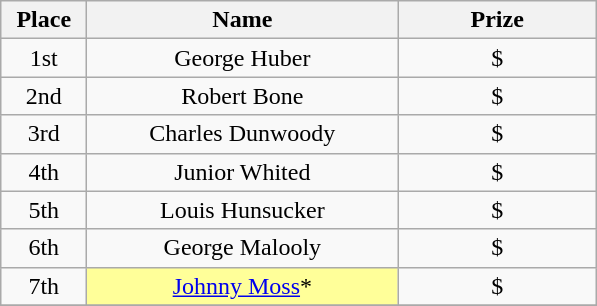<table class="wikitable">
<tr>
<th width="50">Place</th>
<th width="200">Name</th>
<th width="125">Prize</th>
</tr>
<tr>
<td align = "center">1st</td>
<td align = "center">George Huber</td>
<td align = "center">$</td>
</tr>
<tr>
<td align = "center">2nd</td>
<td align = "center">Robert Bone</td>
<td align = "center">$</td>
</tr>
<tr>
<td align = "center">3rd</td>
<td align = "center">Charles Dunwoody</td>
<td align = "center">$</td>
</tr>
<tr>
<td align = "center">4th</td>
<td align = "center">Junior Whited</td>
<td align = "center">$</td>
</tr>
<tr>
<td align = "center">5th</td>
<td align = "center">Louis Hunsucker</td>
<td align = "center">$</td>
</tr>
<tr>
<td align = "center">6th</td>
<td align = "center">George Malooly</td>
<td align = "center">$</td>
</tr>
<tr>
<td align = "center">7th</td>
<td align = "center" bgcolor="#FFFF99"><a href='#'>Johnny Moss</a>*</td>
<td align = "center">$</td>
</tr>
<tr>
</tr>
</table>
